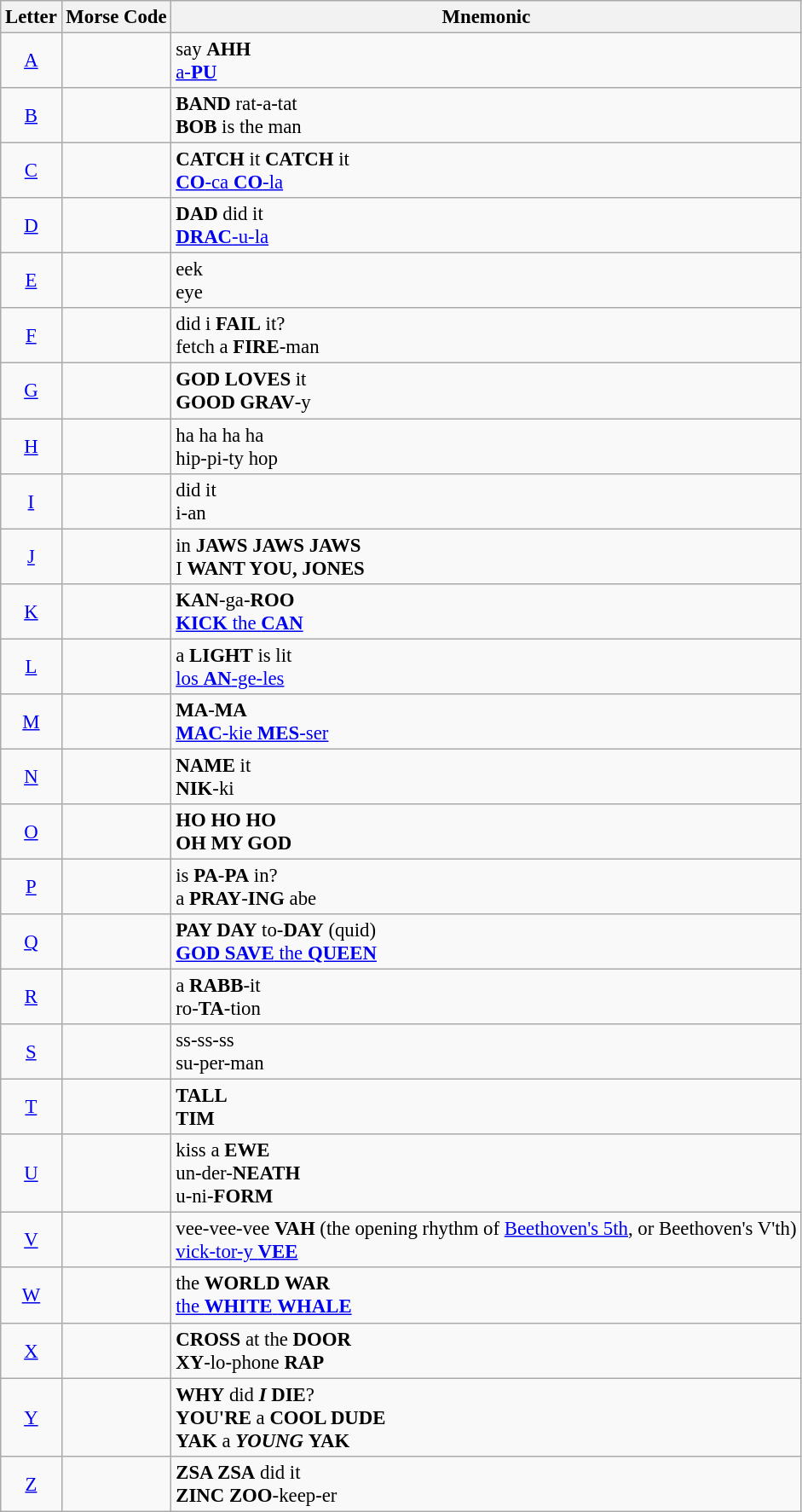<table class="wikitable" style="font-size:95%;">
<tr>
<th>Letter</th>
<th>Morse Code</th>
<th>Mnemonic</th>
</tr>
<tr>
<td align=center><a href='#'>A</a></td>
<td></td>
<td>say <strong>AHH</strong> <br> <a href='#'>a-<strong>PU</strong></a></td>
</tr>
<tr>
<td align=center><a href='#'>B</a></td>
<td></td>
<td><strong>BAND</strong> rat-a-tat <br> <strong>BOB</strong> is the man</td>
</tr>
<tr>
<td align=center><a href='#'>C</a></td>
<td></td>
<td><strong>CATCH</strong> it <strong>CATCH</strong> it <br> <a href='#'><strong>CO</strong>-ca <strong>CO</strong>-la</a></td>
</tr>
<tr>
<td align=center><a href='#'>D</a></td>
<td></td>
<td><strong>DAD</strong> did it <br> <a href='#'><strong>DRAC</strong>-u-la</a></td>
</tr>
<tr>
<td align=center><a href='#'>E</a></td>
<td></td>
<td>eek <br> eye</td>
</tr>
<tr>
<td align=center><a href='#'>F</a></td>
<td></td>
<td>did i <strong>FAIL</strong> it? <br> fetch a <strong>FIRE</strong>-man</td>
</tr>
<tr>
<td align=center><a href='#'>G</a></td>
<td></td>
<td><strong>GOD LOVES</strong> it <br> <strong>GOOD GRAV</strong>-y</td>
</tr>
<tr>
<td align=center><a href='#'>H</a></td>
<td></td>
<td>ha ha ha ha <br> hip-pi-ty hop</td>
</tr>
<tr>
<td align=center><a href='#'>I</a></td>
<td></td>
<td>did it <br> i-an</td>
</tr>
<tr>
<td align=center><a href='#'>J</a></td>
<td></td>
<td>in <strong>JAWS</strong> <strong>JAWS</strong> <strong>JAWS</strong> <br> I <strong>WANT YOU, JONES</strong></td>
</tr>
<tr>
<td align=center><a href='#'>K</a></td>
<td></td>
<td><strong>KAN</strong>-ga-<strong>ROO</strong> <br> <a href='#'><strong>KICK</strong> the <strong>CAN</strong></a></td>
</tr>
<tr>
<td align=center><a href='#'>L</a></td>
<td></td>
<td>a <strong>LIGHT</strong> is lit <br> <a href='#'>los <strong>AN</strong>-ge-les</a></td>
</tr>
<tr>
<td align=center><a href='#'>M</a></td>
<td></td>
<td><strong>MA</strong>-<strong>MA</strong> <br> <a href='#'><strong>MAC</strong>-kie <strong>MES</strong>-ser</a></td>
</tr>
<tr>
<td align=center><a href='#'>N</a></td>
<td></td>
<td><strong>NAME</strong> it <br> <strong>NIK</strong>-ki</td>
</tr>
<tr>
<td align=center><a href='#'>O</a></td>
<td></td>
<td><strong>HO HO HO</strong> <br> <strong>OH MY GOD</strong></td>
</tr>
<tr>
<td align=center><a href='#'>P</a></td>
<td></td>
<td>is <strong>PA</strong>-<strong>PA</strong> in? <br> a <strong>PRAY</strong>-<strong>ING</strong> abe</td>
</tr>
<tr>
<td align=center><a href='#'>Q</a></td>
<td></td>
<td><strong>PAY DAY</strong> to-<strong>DAY</strong> (quid) <br> <a href='#'><strong>GOD SAVE</strong> the <strong>QUEEN</strong></a></td>
</tr>
<tr>
<td align=center><a href='#'>R</a></td>
<td></td>
<td>a <strong>RABB</strong>-it <br> ro-<strong>TA</strong>-tion</td>
</tr>
<tr>
<td align=center><a href='#'>S</a></td>
<td></td>
<td>ss-ss-ss <br> su-per-man</td>
</tr>
<tr>
<td align=center><a href='#'>T</a></td>
<td></td>
<td><strong>TALL</strong> <br> <strong>TIM</strong></td>
</tr>
<tr>
<td align=center><a href='#'>U</a></td>
<td></td>
<td>kiss a <strong>EWE</strong> <br> un-der-<strong>NEATH</strong> <br> u-ni-<strong>FORM</strong></td>
</tr>
<tr>
<td align=center><a href='#'>V</a></td>
<td></td>
<td>vee-vee-vee <strong>VAH</strong> (the opening rhythm of <a href='#'>Beethoven's 5th</a>, or Beethoven's V'th) <br> <a href='#'>vick-tor-y <strong>VEE</strong></a></td>
</tr>
<tr>
<td align=center><a href='#'>W</a></td>
<td></td>
<td>the <strong>WORLD WAR</strong> <br> <a href='#'>the <strong>WHITE</strong> <strong>WHALE</strong></a></td>
</tr>
<tr>
<td align=center><a href='#'>X</a></td>
<td></td>
<td><strong>CROSS</strong> at the <strong>DOOR</strong> <br> <strong>XY</strong>-lo-phone <strong>RAP</strong></td>
</tr>
<tr>
<td align=center><a href='#'>Y</a></td>
<td></td>
<td><strong>WHY</strong> did <strong><em>I</em></strong> <strong>DIE</strong>? <br> <strong>YOU'RE</strong> a <strong>COOL DUDE</strong> <br> <strong>YAK</strong> a <strong><em>YOUNG</em></strong> <strong>YAK</strong></td>
</tr>
<tr>
<td align=center><a href='#'>Z</a></td>
<td></td>
<td><strong>ZSA ZSA</strong> did it <br> <strong>ZINC</strong> <strong>ZOO</strong>-keep-er</td>
</tr>
</table>
